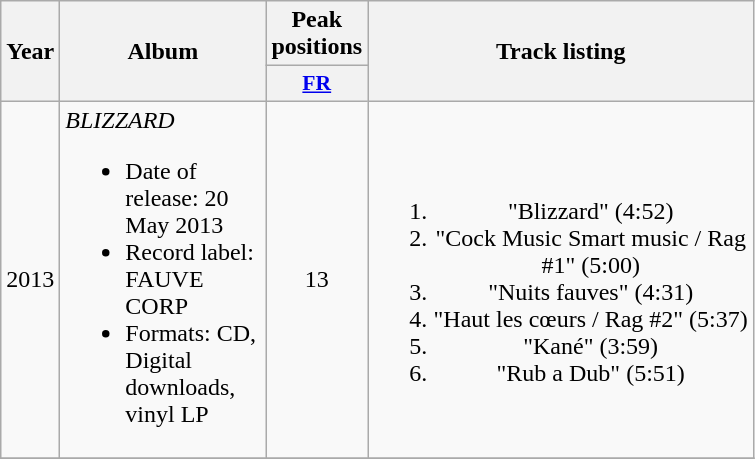<table class="wikitable">
<tr>
<th align="center" rowspan="2" width="10">Year</th>
<th align="center" rowspan="2" width="130">Album</th>
<th align="center" colspan="1" width="20">Peak positions</th>
<th align="center" rowspan="2" width="250">Track listing</th>
</tr>
<tr>
<th scope="col" style="width:3em;font-size:90%;"><a href='#'>FR</a><br></th>
</tr>
<tr>
<td style="text-align:center;">2013</td>
<td><em>BLIZZARD</em><br><ul><li>Date of release: 20 May 2013</li><li>Record label: FAUVE CORP</li><li>Formats: CD, Digital downloads, vinyl LP</li></ul></td>
<td style="text-align:center;">13</td>
<td style="text-align:center;"><br><ol><li>"Blizzard" (4:52)</li><li>"Cock Music Smart music / Rag #1" (5:00)</li><li>"Nuits fauves" (4:31)</li><li>"Haut les cœurs / Rag #2" (5:37)</li><li>"Kané" (3:59)</li><li>"Rub a Dub" (5:51)</li></ol></td>
</tr>
<tr>
</tr>
</table>
